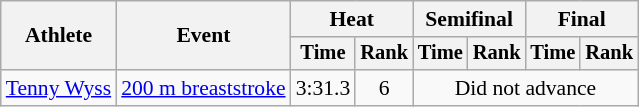<table class=wikitable style="font-size:90%;">
<tr>
<th rowspan=2>Athlete</th>
<th rowspan=2>Event</th>
<th colspan=2>Heat</th>
<th colspan=2>Semifinal</th>
<th colspan=2>Final</th>
</tr>
<tr style="font-size:95%">
<th>Time</th>
<th>Rank</th>
<th>Time</th>
<th>Rank</th>
<th>Time</th>
<th>Rank</th>
</tr>
<tr align=center>
<td align=left><a href='#'>Tenny Wyss</a></td>
<td align=left><a href='#'>200 m breaststroke</a></td>
<td>3:31.3</td>
<td>6</td>
<td colspan=4>Did not advance</td>
</tr>
</table>
